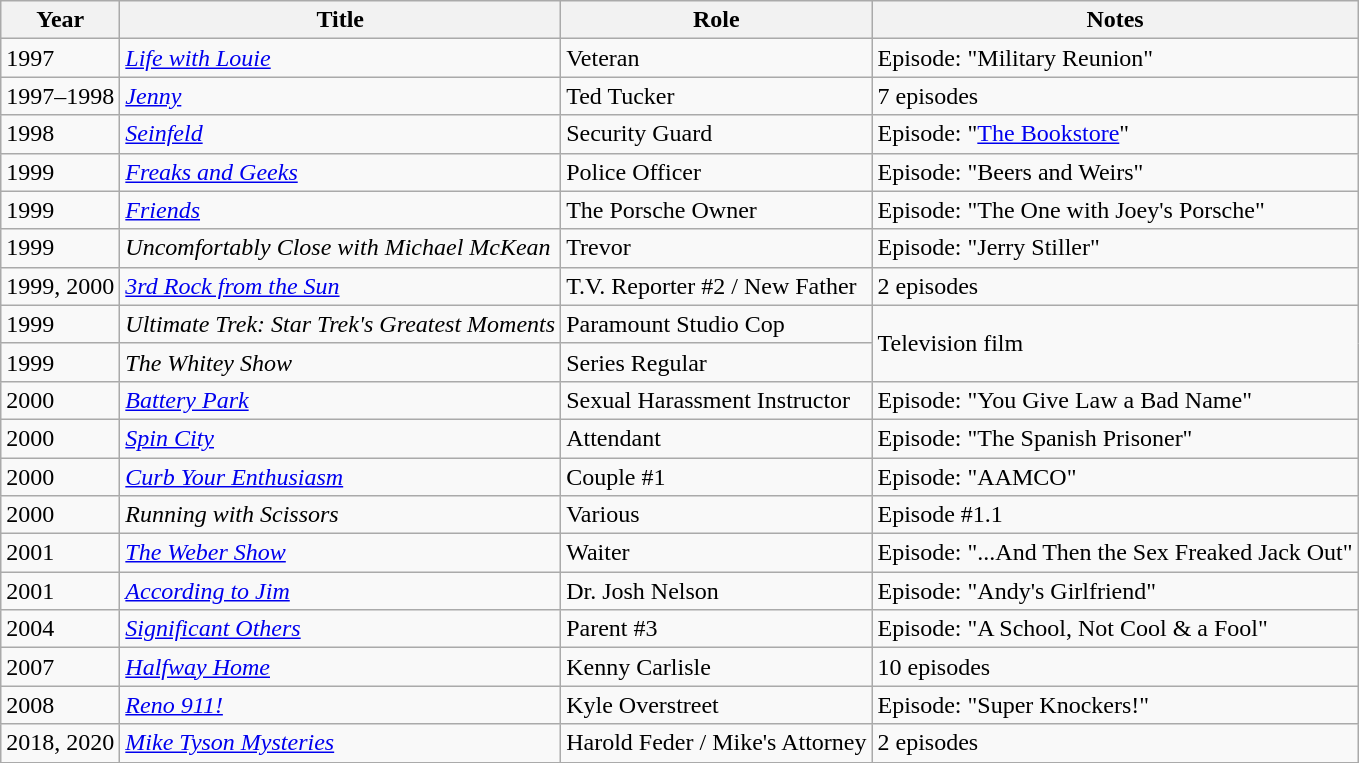<table class="wikitable sortable">
<tr>
<th>Year</th>
<th>Title</th>
<th>Role</th>
<th>Notes</th>
</tr>
<tr>
<td>1997</td>
<td><em><a href='#'>Life with Louie</a></em></td>
<td>Veteran</td>
<td>Episode: "Military Reunion"</td>
</tr>
<tr>
<td>1997–1998</td>
<td><a href='#'><em>Jenny</em></a></td>
<td>Ted Tucker</td>
<td>7 episodes</td>
</tr>
<tr>
<td>1998</td>
<td><em><a href='#'>Seinfeld</a></em></td>
<td>Security Guard</td>
<td>Episode: "<a href='#'>The Bookstore</a>"</td>
</tr>
<tr>
<td>1999</td>
<td><em><a href='#'>Freaks and Geeks</a></em></td>
<td>Police Officer</td>
<td>Episode: "Beers and Weirs"</td>
</tr>
<tr>
<td>1999</td>
<td><em><a href='#'>Friends</a></em></td>
<td>The Porsche Owner</td>
<td>Episode: "The One with Joey's Porsche"</td>
</tr>
<tr>
<td>1999</td>
<td><em>Uncomfortably Close with Michael McKean</em></td>
<td>Trevor</td>
<td>Episode: "Jerry Stiller"</td>
</tr>
<tr>
<td>1999, 2000</td>
<td><em><a href='#'>3rd Rock from the Sun</a></em></td>
<td>T.V. Reporter #2 / New Father</td>
<td>2 episodes</td>
</tr>
<tr>
<td>1999</td>
<td><em>Ultimate Trek: Star Trek's Greatest Moments</em></td>
<td>Paramount Studio Cop</td>
<td rowspan="2">Television film</td>
</tr>
<tr>
<td>1999</td>
<td><em>The Whitey Show</em></td>
<td>Series Regular</td>
</tr>
<tr>
<td>2000</td>
<td><a href='#'><em>Battery Park</em></a></td>
<td>Sexual Harassment Instructor</td>
<td>Episode: "You Give Law a Bad Name"</td>
</tr>
<tr>
<td>2000</td>
<td><em><a href='#'>Spin City</a></em></td>
<td>Attendant</td>
<td>Episode: "The Spanish Prisoner"</td>
</tr>
<tr>
<td>2000</td>
<td><em><a href='#'>Curb Your Enthusiasm</a></em></td>
<td>Couple #1</td>
<td>Episode: "AAMCO"</td>
</tr>
<tr>
<td>2000</td>
<td><em>Running with Scissors</em></td>
<td>Various</td>
<td>Episode #1.1</td>
</tr>
<tr>
<td>2001</td>
<td><em><a href='#'>The Weber Show</a></em></td>
<td>Waiter</td>
<td>Episode: "...And Then the Sex Freaked Jack Out"</td>
</tr>
<tr>
<td>2001</td>
<td><em><a href='#'>According to Jim</a></em></td>
<td>Dr. Josh Nelson</td>
<td>Episode: "Andy's Girlfriend"</td>
</tr>
<tr>
<td>2004</td>
<td><a href='#'><em>Significant Others</em></a></td>
<td>Parent #3</td>
<td>Episode: "A School, Not Cool & a Fool"</td>
</tr>
<tr>
<td>2007</td>
<td><a href='#'><em>Halfway Home</em></a></td>
<td>Kenny Carlisle</td>
<td>10 episodes</td>
</tr>
<tr>
<td>2008</td>
<td><em><a href='#'>Reno 911!</a></em></td>
<td>Kyle Overstreet</td>
<td>Episode: "Super Knockers!"</td>
</tr>
<tr>
<td>2018, 2020</td>
<td><em><a href='#'>Mike Tyson Mysteries</a></em></td>
<td>Harold Feder / Mike's Attorney</td>
<td>2 episodes</td>
</tr>
</table>
